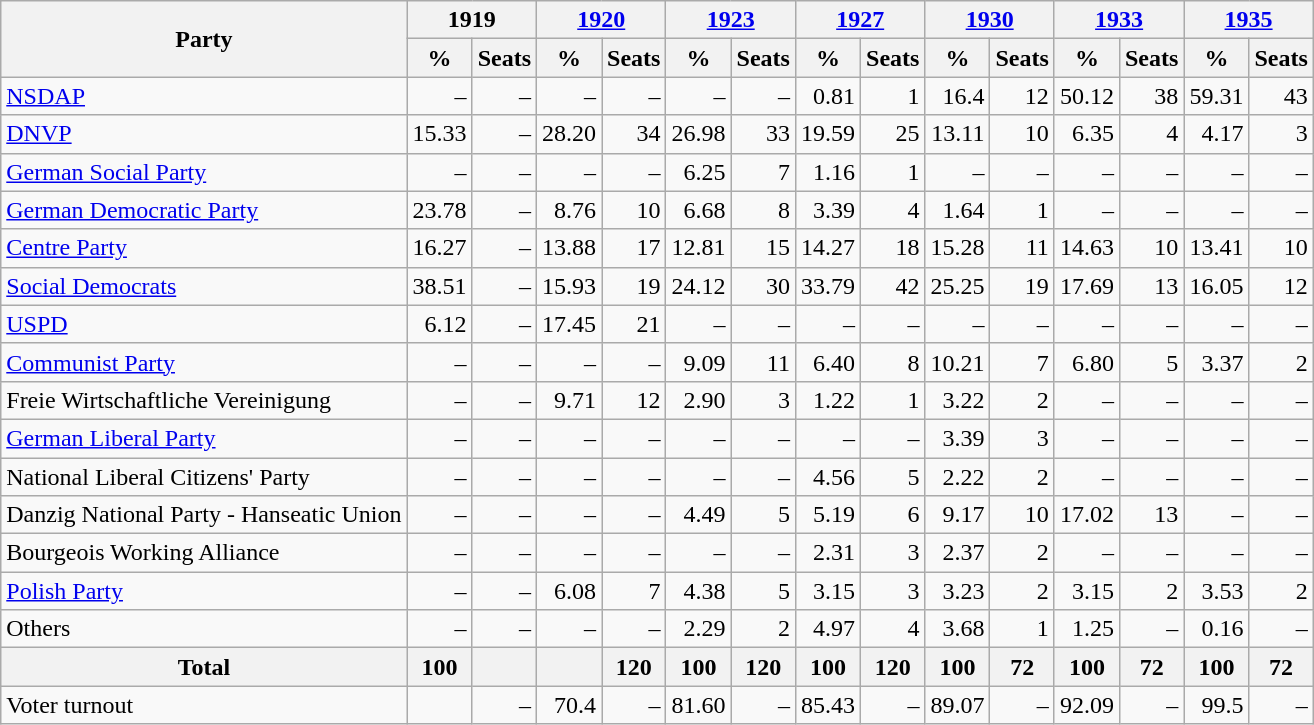<table class=wikitable style=text-align:right>
<tr>
<th rowspan=2>Party</th>
<th colspan=2>1919</th>
<th colspan=2><a href='#'>1920</a></th>
<th colspan=2><a href='#'>1923</a></th>
<th colspan=2><a href='#'>1927</a></th>
<th colspan=2><a href='#'>1930</a></th>
<th colspan=2><a href='#'>1933</a></th>
<th colspan=2><a href='#'>1935</a></th>
</tr>
<tr>
<th>%</th>
<th>Seats</th>
<th>%</th>
<th>Seats</th>
<th>%</th>
<th>Seats</th>
<th>%</th>
<th>Seats</th>
<th>%</th>
<th>Seats</th>
<th>%</th>
<th>Seats</th>
<th>%</th>
<th>Seats</th>
</tr>
<tr>
<td align=left><a href='#'>NSDAP</a></td>
<td>–</td>
<td>–</td>
<td>–</td>
<td>–</td>
<td>–</td>
<td>–</td>
<td>0.81</td>
<td>1</td>
<td>16.4</td>
<td>12</td>
<td>50.12</td>
<td>38</td>
<td>59.31</td>
<td>43</td>
</tr>
<tr>
<td align=left><a href='#'>DNVP</a></td>
<td>15.33</td>
<td>–</td>
<td>28.20</td>
<td>34</td>
<td>26.98</td>
<td>33</td>
<td>19.59</td>
<td>25</td>
<td>13.11</td>
<td>10</td>
<td>6.35</td>
<td>4</td>
<td>4.17</td>
<td>3</td>
</tr>
<tr>
<td align=left><a href='#'>German Social Party</a></td>
<td>–</td>
<td>–</td>
<td>–</td>
<td>–</td>
<td>6.25</td>
<td>7</td>
<td>1.16</td>
<td>1</td>
<td>–</td>
<td>–</td>
<td>–</td>
<td>–</td>
<td>–</td>
<td>–</td>
</tr>
<tr>
<td align=left><a href='#'>German Democratic Party</a></td>
<td>23.78</td>
<td>–</td>
<td>8.76</td>
<td>10</td>
<td>6.68</td>
<td>8</td>
<td>3.39</td>
<td>4</td>
<td>1.64</td>
<td>1</td>
<td>–</td>
<td>–</td>
<td>–</td>
<td>–</td>
</tr>
<tr>
<td align=left><a href='#'>Centre Party</a></td>
<td>16.27</td>
<td>–</td>
<td>13.88</td>
<td>17</td>
<td>12.81</td>
<td>15</td>
<td>14.27</td>
<td>18</td>
<td>15.28</td>
<td>11</td>
<td>14.63</td>
<td>10</td>
<td>13.41</td>
<td>10</td>
</tr>
<tr>
<td align=left><a href='#'>Social Democrats</a></td>
<td>38.51</td>
<td>–</td>
<td>15.93</td>
<td>19</td>
<td>24.12</td>
<td>30</td>
<td>33.79</td>
<td>42</td>
<td>25.25</td>
<td>19</td>
<td>17.69</td>
<td>13</td>
<td>16.05</td>
<td>12</td>
</tr>
<tr>
<td align=left><a href='#'>USPD</a></td>
<td>6.12</td>
<td>–</td>
<td>17.45</td>
<td>21</td>
<td>–</td>
<td>–</td>
<td>–</td>
<td>–</td>
<td>–</td>
<td>–</td>
<td>–</td>
<td>–</td>
<td>–</td>
<td>–</td>
</tr>
<tr>
<td align=left><a href='#'>Communist Party</a></td>
<td>–</td>
<td>–</td>
<td>–</td>
<td>–</td>
<td>9.09</td>
<td>11</td>
<td>6.40</td>
<td>8</td>
<td>10.21</td>
<td>7</td>
<td>6.80</td>
<td>5</td>
<td>3.37</td>
<td>2</td>
</tr>
<tr>
<td align=left>Freie Wirtschaftliche Vereinigung</td>
<td>–</td>
<td>–</td>
<td>9.71</td>
<td>12</td>
<td>2.90</td>
<td>3</td>
<td>1.22</td>
<td>1</td>
<td>3.22</td>
<td>2</td>
<td>–</td>
<td>–</td>
<td>–</td>
<td>–</td>
</tr>
<tr>
<td align=left><a href='#'>German Liberal Party</a></td>
<td>–</td>
<td>–</td>
<td>–</td>
<td>–</td>
<td>–</td>
<td>–</td>
<td>–</td>
<td>–</td>
<td>3.39</td>
<td>3</td>
<td>–</td>
<td>–</td>
<td>–</td>
<td>–</td>
</tr>
<tr>
<td align=left>National Liberal Citizens' Party</td>
<td>–</td>
<td>–</td>
<td>–</td>
<td>–</td>
<td>–</td>
<td>–</td>
<td>4.56</td>
<td>5</td>
<td>2.22</td>
<td>2</td>
<td>–</td>
<td>–</td>
<td>–</td>
<td>–</td>
</tr>
<tr>
<td align=left>Danzig National Party - Hanseatic Union</td>
<td>–</td>
<td>–</td>
<td>–</td>
<td>–</td>
<td>4.49</td>
<td>5</td>
<td>5.19</td>
<td>6</td>
<td>9.17</td>
<td>10</td>
<td>17.02</td>
<td>13</td>
<td>–</td>
<td>–</td>
</tr>
<tr>
<td align=left>Bourgeois Working Alliance</td>
<td>–</td>
<td>–</td>
<td>–</td>
<td>–</td>
<td>–</td>
<td>–</td>
<td>2.31</td>
<td>3</td>
<td>2.37</td>
<td>2</td>
<td>–</td>
<td>–</td>
<td>–</td>
<td>–</td>
</tr>
<tr>
<td align=left><a href='#'>Polish Party</a></td>
<td>–</td>
<td>–</td>
<td>6.08</td>
<td>7</td>
<td>4.38</td>
<td>5</td>
<td>3.15</td>
<td>3</td>
<td>3.23</td>
<td>2</td>
<td>3.15</td>
<td>2</td>
<td>3.53</td>
<td>2</td>
</tr>
<tr>
<td align=left>Others</td>
<td>–</td>
<td>–</td>
<td>–</td>
<td>–</td>
<td>2.29</td>
<td>2</td>
<td>4.97</td>
<td>4</td>
<td>3.68</td>
<td>1</td>
<td>1.25</td>
<td>–</td>
<td>0.16</td>
<td>–</td>
</tr>
<tr>
<th align=left>Total</th>
<th>100</th>
<th></th>
<th 100></th>
<th>120</th>
<th>100</th>
<th>120</th>
<th>100</th>
<th>120</th>
<th>100</th>
<th>72</th>
<th>100</th>
<th>72</th>
<th>100</th>
<th>72</th>
</tr>
<tr align=right>
<td align=left>Voter turnout</td>
<td></td>
<td>–</td>
<td>70.4</td>
<td>–</td>
<td>81.60</td>
<td>–</td>
<td>85.43</td>
<td>–</td>
<td>89.07</td>
<td>–</td>
<td>92.09</td>
<td>–</td>
<td>99.5</td>
<td>–</td>
</tr>
</table>
